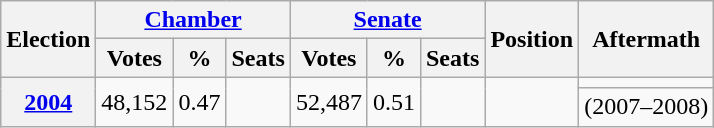<table class="wikitable" style="text-align: right;">
<tr>
<th rowspan="2">Election</th>
<th colspan="3"><a href='#'>Chamber</a></th>
<th colspan="3"><a href='#'>Senate</a></th>
<th rowspan="2">Position</th>
<th rowspan="2">Aftermath</th>
</tr>
<tr>
<th>Votes</th>
<th>%</th>
<th>Seats</th>
<th>Votes</th>
<th>%</th>
<th>Seats</th>
</tr>
<tr>
<th rowspan=2><a href='#'>2004</a></th>
<td rowspan=2>48,152</td>
<td rowspan=2>0.47</td>
<td rowspan=2></td>
<td rowspan=2>52,487</td>
<td rowspan=2>0.51</td>
<td rowspan=2></td>
<td rowspan=2; style="text-align: center;"></td>
<td></td>
</tr>
<tr>
<td> (2007–2008)</td>
</tr>
</table>
